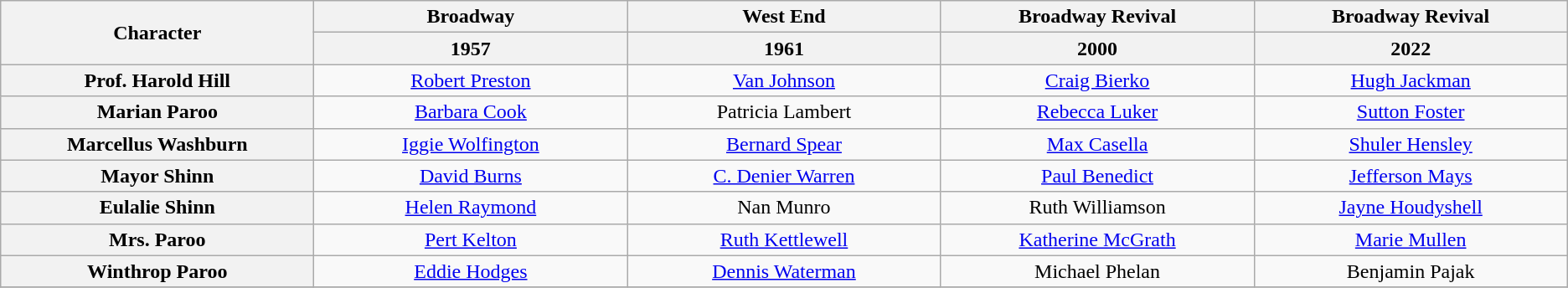<table class="wikitable" style="width:10; text-align:center;">
<tr>
<th rowspan=2 style="width:10%;">Character</th>
<th style="width:10%;">Broadway</th>
<th style="width:10%;">West End</th>
<th style="width:10%;">Broadway Revival</th>
<th style="width:10%;">Broadway Revival<br></th>
</tr>
<tr>
<th>1957</th>
<th>1961</th>
<th>2000</th>
<th>2022</th>
</tr>
<tr>
<th>Prof. Harold Hill</th>
<td style="text-align:center;"><a href='#'>Robert Preston</a></td>
<td style="text-align:center;"><a href='#'>Van Johnson</a></td>
<td style="text-align:center;"><a href='#'>Craig Bierko</a></td>
<td style="text-align:center;"><a href='#'>Hugh Jackman</a></td>
</tr>
<tr>
<th>Marian Paroo</th>
<td style="text-align:center;"><a href='#'>Barbara Cook</a></td>
<td style="text-align:center;">Patricia Lambert</td>
<td style="text-align:center;"><a href='#'>Rebecca Luker</a></td>
<td style="text-align:center;"><a href='#'>Sutton Foster</a></td>
</tr>
<tr>
<th>Marcellus Washburn</th>
<td style="text-align:center;"><a href='#'>Iggie Wolfington</a></td>
<td style="text-align:center;"><a href='#'>Bernard Spear</a></td>
<td style="text-align:center;"><a href='#'>Max Casella</a></td>
<td style="text-align:center;"><a href='#'>Shuler Hensley</a></td>
</tr>
<tr>
<th>Mayor Shinn</th>
<td style="text-align:center;"><a href='#'>David Burns</a></td>
<td style="text-align:center;"><a href='#'>C. Denier Warren</a></td>
<td style="text-align:center;"><a href='#'>Paul Benedict</a></td>
<td style="text-align:center;"><a href='#'>Jefferson Mays</a></td>
</tr>
<tr>
<th>Eulalie Shinn</th>
<td style="text-align:center;"><a href='#'>Helen Raymond</a></td>
<td style="text-align:center;">Nan Munro</td>
<td style="text-align:center;">Ruth Williamson</td>
<td style="text-align:center;"><a href='#'>Jayne Houdyshell</a></td>
</tr>
<tr>
<th>Mrs. Paroo</th>
<td style="text-align:center;"><a href='#'>Pert Kelton</a></td>
<td style="text-align:center;"><a href='#'>Ruth Kettlewell</a></td>
<td style="text-align:center;"><a href='#'>Katherine McGrath</a></td>
<td style="text-align:center;"><a href='#'>Marie Mullen</a></td>
</tr>
<tr>
<th>Winthrop Paroo</th>
<td style="text-align:center;"><a href='#'>Eddie Hodges</a></td>
<td style="text-align:center;"><a href='#'>Dennis Waterman</a></td>
<td style="text-align:center;">Michael Phelan</td>
<td style="text-align:center;">Benjamin Pajak</td>
</tr>
<tr>
</tr>
</table>
